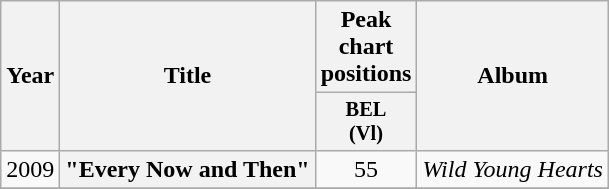<table class="wikitable plainrowheaders" style="text-align:center;">
<tr>
<th scope="col" rowspan="2">Year</th>
<th scope="col" rowspan="2">Title</th>
<th scope="col" colspan="1">Peak chart positions</th>
<th scope="col" rowspan="2">Album</th>
</tr>
<tr>
<th scope="col" style="width:3em;font-size:85%;">BEL<br>(Vl)<br></th>
</tr>
<tr>
<td>2009</td>
<th scope="row">"Every Now and Then"</th>
<td>55</td>
<td><em>Wild Young Hearts</em></td>
</tr>
<tr>
</tr>
</table>
